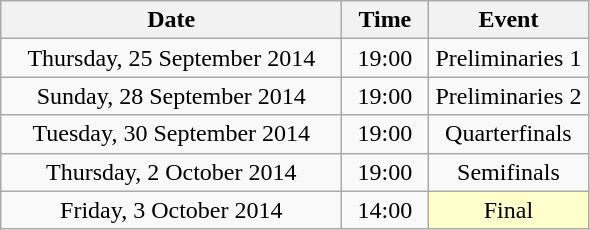<table class = "wikitable" style="text-align:center;">
<tr>
<th width=220>Date</th>
<th width=50>Time</th>
<th width=100>Event</th>
</tr>
<tr>
<td>Thursday, 25 September 2014</td>
<td>19:00</td>
<td>Preliminaries 1</td>
</tr>
<tr>
<td>Sunday, 28 September 2014</td>
<td>19:00</td>
<td>Preliminaries 2</td>
</tr>
<tr>
<td>Tuesday, 30 September 2014</td>
<td>19:00</td>
<td>Quarterfinals</td>
</tr>
<tr>
<td>Thursday, 2 October 2014</td>
<td>19:00</td>
<td>Semifinals</td>
</tr>
<tr>
<td>Friday, 3 October 2014</td>
<td>14:00</td>
<td bgcolor=ffffcc>Final</td>
</tr>
</table>
